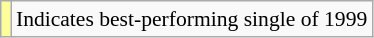<table class="wikitable" style="font-size:90%;">
<tr>
<td style="background-color:#FFFF99"></td>
<td>Indicates best-performing single of 1999</td>
</tr>
</table>
